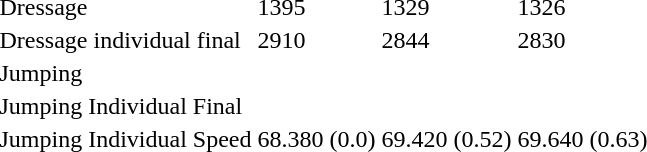<table>
<tr>
<td>Dressage</td>
<td> 1395</td>
<td> 1329</td>
<td> 1326</td>
</tr>
<tr>
<td>Dressage individual final</td>
<td> 2910</td>
<td> 2844</td>
<td> 2830</td>
</tr>
<tr>
<td>Jumping</td>
<td></td>
<td></td>
<td></td>
</tr>
<tr>
<td>Jumping Individual Final</td>
<td></td>
<td></td>
<td></td>
</tr>
<tr>
<td>Jumping Individual Speed</td>
<td> 68.380 (0.0)</td>
<td> 69.420 (0.52)</td>
<td> 69.640 (0.63)</td>
</tr>
<tr>
</tr>
</table>
